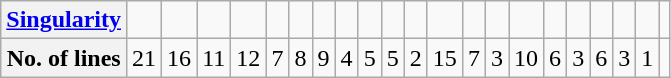<table class="wikitable mw-collapsible">
<tr>
<th><a href='#'>Singularity</a></th>
<td></td>
<td></td>
<td></td>
<td></td>
<td></td>
<td></td>
<td></td>
<td></td>
<td></td>
<td></td>
<td></td>
<td></td>
<td></td>
<td></td>
<td></td>
<td></td>
<td></td>
<td></td>
<td></td>
<td></td>
<td></td>
</tr>
<tr>
<th>No. of lines</th>
<td>21</td>
<td>16</td>
<td>11</td>
<td>12</td>
<td>7</td>
<td>8</td>
<td>9</td>
<td>4</td>
<td>5</td>
<td>5</td>
<td>2</td>
<td>15</td>
<td>7</td>
<td>3</td>
<td>10</td>
<td>6</td>
<td>3</td>
<td>6</td>
<td>3</td>
<td>1</td>
<td></td>
</tr>
</table>
